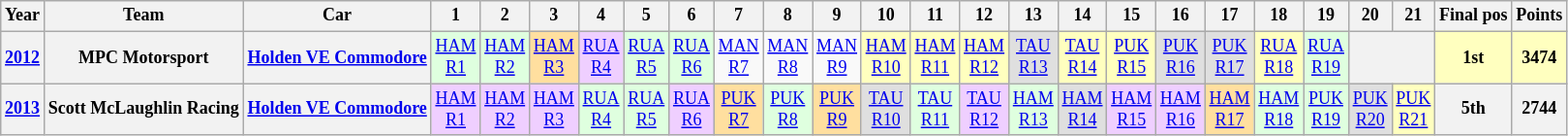<table class="wikitable" style="text-align:center; font-size:75%">
<tr>
<th>Year</th>
<th>Team</th>
<th>Car</th>
<th>1</th>
<th>2</th>
<th>3</th>
<th>4</th>
<th>5</th>
<th>6</th>
<th>7</th>
<th>8</th>
<th>9</th>
<th>10</th>
<th>11</th>
<th>12</th>
<th>13</th>
<th>14</th>
<th>15</th>
<th>16</th>
<th>17</th>
<th>18</th>
<th>19</th>
<th>20</th>
<th>21</th>
<th>Final pos</th>
<th>Points</th>
</tr>
<tr>
<th><a href='#'>2012</a></th>
<th nowrap>MPC Motorsport</th>
<th nowrap><a href='#'>Holden VE Commodore</a></th>
<td style="background: #dfffdf"><a href='#'>HAM <br> R1</a><br></td>
<td style="background: #dfffdf"><a href='#'>HAM <br> R2</a><br></td>
<td style="background: #ffdf9f"><a href='#'>HAM <br> R3</a><br></td>
<td style="background: #efcfff"><a href='#'>RUA <br> R4</a><br></td>
<td style="background: #dfffdf"><a href='#'>RUA <br> R5</a><br></td>
<td style="background: #dfffdf"><a href='#'>RUA <br> R6</a><br></td>
<td><a href='#'>MAN <br> R7</a></td>
<td><a href='#'>MAN <br> R8</a></td>
<td><a href='#'>MAN <br> R9</a></td>
<td style="background: #ffffbf"><a href='#'>HAM <br> R10</a><br></td>
<td style="background: #ffffbf"><a href='#'>HAM <br> R11</a><br></td>
<td style="background: #ffffbf"><a href='#'>HAM <br> R12</a><br></td>
<td style="background: #dfdfdf"><a href='#'>TAU <br> R13</a><br></td>
<td style="background: #ffffbf"><a href='#'>TAU <br> R14</a><br></td>
<td style="background: #ffffbf"><a href='#'>PUK <br> R15</a><br></td>
<td style="background: #dfdfdf"><a href='#'>PUK <br> R16</a><br></td>
<td style="background: #dfdfdf"><a href='#'>PUK <br> R17</a><br></td>
<td style="background: #ffffbf"><a href='#'>RUA <br> R18</a><br></td>
<td style="background: #dfffdf"><a href='#'>RUA <br> R19</a><br></td>
<th colspan=2></th>
<th style="background: #ffffbf">1st</th>
<th style="background: #ffffbf">3474</th>
</tr>
<tr>
<th><a href='#'>2013</a></th>
<th nowrap>Scott McLaughlin Racing</th>
<th nowrap><a href='#'>Holden VE Commodore</a></th>
<td style="background: #efcfff"><a href='#'>HAM <br> R1</a><br></td>
<td style="background: #efcfff"><a href='#'>HAM <br> R2</a><br></td>
<td style="background: #efcfff"><a href='#'>HAM <br> R3</a><br></td>
<td style="background: #dfffdf"><a href='#'>RUA <br> R4</a><br></td>
<td style="background: #dfffdf"><a href='#'>RUA <br> R5</a><br></td>
<td style="background: #efcfff"><a href='#'>RUA <br> R6</a><br></td>
<td style="background: #ffdf9f"><a href='#'>PUK <br> R7</a><br></td>
<td style="background: #dfffdf"><a href='#'>PUK <br> R8</a><br></td>
<td style="background: #ffdf9f"><a href='#'>PUK <br> R9</a><br></td>
<td style="background: #dfdfdf"><a href='#'>TAU <br> R10</a><br></td>
<td style="background: #dfffdf"><a href='#'>TAU <br> R11</a><br></td>
<td style="background: #efcfff"><a href='#'>TAU <br> R12</a><br></td>
<td style="background: #dfffdf"><a href='#'>HAM <br> R13</a><br></td>
<td style="background: #dfdfdf"><a href='#'>HAM <br> R14</a><br></td>
<td style="background: #efcfff"><a href='#'>HAM <br> R15</a><br></td>
<td style="background: #efcfff"><a href='#'>HAM <br> R16</a><br></td>
<td style="background: #ffdf9f"><a href='#'>HAM <br> R17</a><br></td>
<td style="background: #dfffdf"><a href='#'>HAM <br> R18</a><br></td>
<td style="background: #dfffdf"><a href='#'>PUK <br> R19</a><br></td>
<td style="background: #dfdfdf"><a href='#'>PUK <br> R20</a><br></td>
<td style="background: #ffffbf"><a href='#'>PUK <br> R21</a><br></td>
<th>5th</th>
<th>2744</th>
</tr>
</table>
